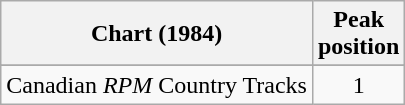<table class="wikitable sortable">
<tr>
<th align="left">Chart (1984)</th>
<th align="center">Peak<br>position</th>
</tr>
<tr>
</tr>
<tr>
<td align="left">Canadian <em>RPM</em> Country Tracks</td>
<td align="center">1</td>
</tr>
</table>
